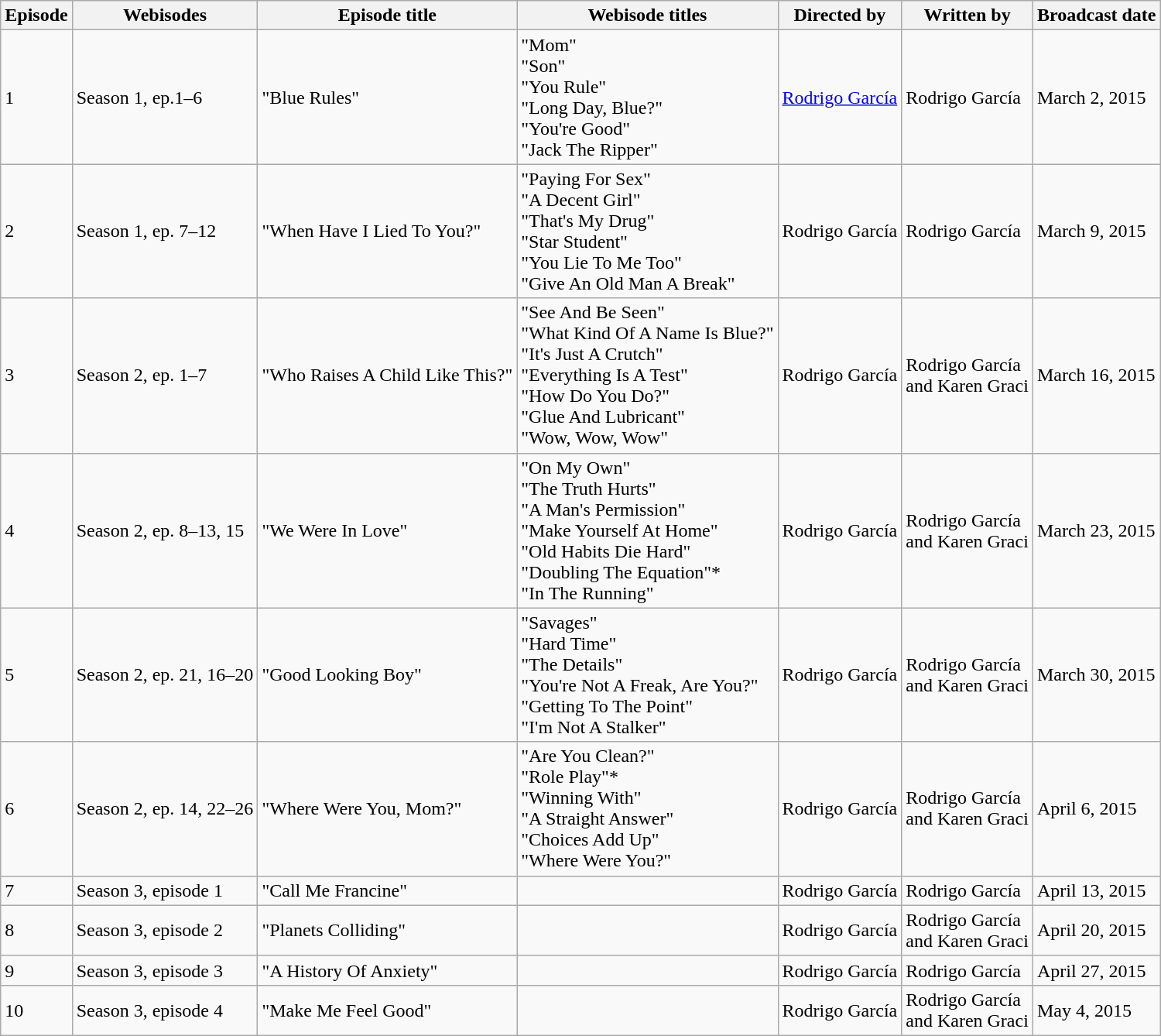<table class="wikitable">
<tr>
<th>Episode</th>
<th>Webisodes</th>
<th>Episode title</th>
<th>Webisode titles</th>
<th>Directed by</th>
<th>Written by</th>
<th>Broadcast date</th>
</tr>
<tr>
<td>1</td>
<td>Season 1, ep.1–6</td>
<td>"Blue Rules"</td>
<td>"Mom"<br>"Son"<br>"You Rule"<br>"Long Day, Blue?"<br>"You're Good"<br>"Jack The Ripper"</td>
<td><a href='#'>Rodrigo García</a></td>
<td>Rodrigo García</td>
<td>March 2, 2015</td>
</tr>
<tr>
<td>2</td>
<td>Season 1, ep. 7–12</td>
<td>"When Have I Lied To You?"</td>
<td>"Paying For Sex"<br>"A Decent Girl"<br>"That's My Drug"<br>"Star Student"<br>"You Lie To Me Too"<br>"Give An Old Man A Break"</td>
<td>Rodrigo García</td>
<td>Rodrigo García</td>
<td>March 9, 2015</td>
</tr>
<tr>
<td>3</td>
<td>Season 2, ep. 1–7</td>
<td>"Who Raises A Child Like This?"</td>
<td>"See And Be Seen"<br>"What Kind Of A Name Is Blue?"<br>"It's Just A Crutch"<br>"Everything Is A Test"<br>"How Do You Do?"<br>"Glue And Lubricant"<br>"Wow, Wow, Wow"</td>
<td>Rodrigo García</td>
<td>Rodrigo García<br>and Karen Graci</td>
<td>March 16, 2015</td>
</tr>
<tr>
<td>4</td>
<td>Season 2, ep. 8–13, 15</td>
<td>"We Were In Love"</td>
<td>"On My Own"<br>"The Truth Hurts"<br>"A Man's Permission"<br>"Make Yourself At Home"<br>"Old Habits Die Hard"<br>"Doubling The Equation"*<br>"In The Running"</td>
<td>Rodrigo García</td>
<td>Rodrigo García<br>and Karen Graci</td>
<td>March 23, 2015</td>
</tr>
<tr id="ep5">
<td>5</td>
<td>Season 2, ep. 21, 16–20</td>
<td>"Good Looking Boy"</td>
<td>"Savages"<br>"Hard Time"<br>"The Details"<br>"You're Not A Freak, Are You?"<br>"Getting To The Point"<br>"I'm Not A Stalker"</td>
<td>Rodrigo García</td>
<td>Rodrigo García<br>and Karen Graci</td>
<td>March 30, 2015</td>
</tr>
<tr>
<td>6</td>
<td>Season 2, ep. 14, 22–26</td>
<td>"Where Were You, Mom?"</td>
<td>"Are You Clean?"<br>"Role Play"*<br>"Winning With"<br>"A Straight Answer"<br>"Choices Add Up"<br>"Where Were You?"</td>
<td>Rodrigo García</td>
<td>Rodrigo García<br>and Karen Graci</td>
<td>April 6, 2015</td>
</tr>
<tr>
<td>7</td>
<td>Season 3, episode 1</td>
<td>"Call Me Francine"</td>
<td></td>
<td>Rodrigo García</td>
<td>Rodrigo García</td>
<td>April 13, 2015</td>
</tr>
<tr>
<td>8</td>
<td>Season 3, episode 2</td>
<td>"Planets Colliding"</td>
<td></td>
<td>Rodrigo García</td>
<td>Rodrigo García<br>and Karen Graci</td>
<td>April 20, 2015</td>
</tr>
<tr>
<td>9</td>
<td>Season 3, episode 3</td>
<td>"A History Of Anxiety"</td>
<td></td>
<td>Rodrigo García</td>
<td>Rodrigo García</td>
<td>April 27, 2015</td>
</tr>
<tr>
<td>10</td>
<td>Season 3, episode 4</td>
<td>"Make Me Feel Good"</td>
<td></td>
<td>Rodrigo García</td>
<td>Rodrigo García<br>and Karen Graci</td>
<td>May 4, 2015</td>
</tr>
</table>
